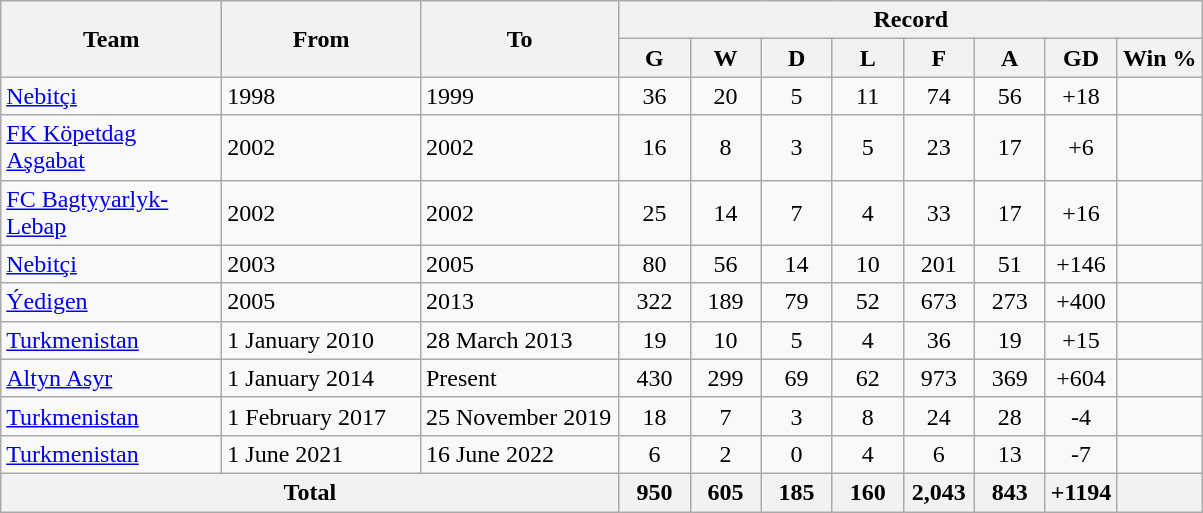<table class="wikitable" style="text-align: center">
<tr>
<th rowspan=2 width=140>Team</th>
<th rowspan=2 width=125>From</th>
<th rowspan=2 width=125>To</th>
<th colspan=8>Record</th>
</tr>
<tr>
<th width=40>G</th>
<th width=40>W</th>
<th width=40>D</th>
<th width=40>L</th>
<th width=40>F</th>
<th width=40>A</th>
<th width=40>GD</th>
<th width=50>Win %</th>
</tr>
<tr>
<td align="left"><a href='#'>Nebitçi</a></td>
<td align=left>1998</td>
<td align=left>1999</td>
<td>36</td>
<td>20</td>
<td>5</td>
<td>11</td>
<td>74</td>
<td>56</td>
<td>+18</td>
<td></td>
</tr>
<tr>
<td align="left"><a href='#'>FK Köpetdag Aşgabat</a></td>
<td align=left>2002</td>
<td align=left>2002</td>
<td>16</td>
<td>8</td>
<td>3</td>
<td>5</td>
<td>23</td>
<td>17</td>
<td>+6</td>
<td></td>
</tr>
<tr>
<td align="left"><a href='#'>FC Bagtyyarlyk-Lebap</a></td>
<td align=left>2002</td>
<td align=left>2002</td>
<td>25</td>
<td>14</td>
<td>7</td>
<td>4</td>
<td>33</td>
<td>17</td>
<td>+16</td>
<td></td>
</tr>
<tr>
<td align="left"><a href='#'>Nebitçi</a></td>
<td align=left>2003</td>
<td align=left>2005</td>
<td>80</td>
<td>56</td>
<td>14</td>
<td>10</td>
<td>201</td>
<td>51</td>
<td>+146</td>
<td></td>
</tr>
<tr>
<td align="left"><a href='#'>Ýedigen</a></td>
<td align=left>2005</td>
<td align=left>2013</td>
<td>322</td>
<td>189</td>
<td>79</td>
<td>52</td>
<td>673</td>
<td>273</td>
<td>+400</td>
<td></td>
</tr>
<tr>
<td align="left"><a href='#'>Turkmenistan</a></td>
<td align=left>1 January 2010</td>
<td align=left>28 March 2013</td>
<td>19</td>
<td>10</td>
<td>5</td>
<td>4</td>
<td>36</td>
<td>19</td>
<td>+15</td>
<td></td>
</tr>
<tr>
<td align="left"><a href='#'>Altyn Asyr</a></td>
<td align=left>1 January 2014</td>
<td align=left>Present</td>
<td>430</td>
<td>299</td>
<td>69</td>
<td>62</td>
<td>973</td>
<td>369</td>
<td>+604</td>
<td></td>
</tr>
<tr>
<td align="left"><a href='#'>Turkmenistan</a></td>
<td align=left>1 February 2017</td>
<td align=left>25 November 2019</td>
<td>18</td>
<td>7</td>
<td>3</td>
<td>8</td>
<td>24</td>
<td>28</td>
<td>-4</td>
<td></td>
</tr>
<tr>
<td align="left"><a href='#'>Turkmenistan</a></td>
<td align=left>1 June 2021</td>
<td align=left>16 June 2022</td>
<td>6</td>
<td>2</td>
<td>0</td>
<td>4</td>
<td>6</td>
<td>13</td>
<td>-7</td>
<td></td>
</tr>
<tr>
<th align="center" colspan="3">Total</th>
<th>950</th>
<th>605</th>
<th>185</th>
<th>160</th>
<th>2,043</th>
<th>843</th>
<th>+1194</th>
<th></th>
</tr>
</table>
